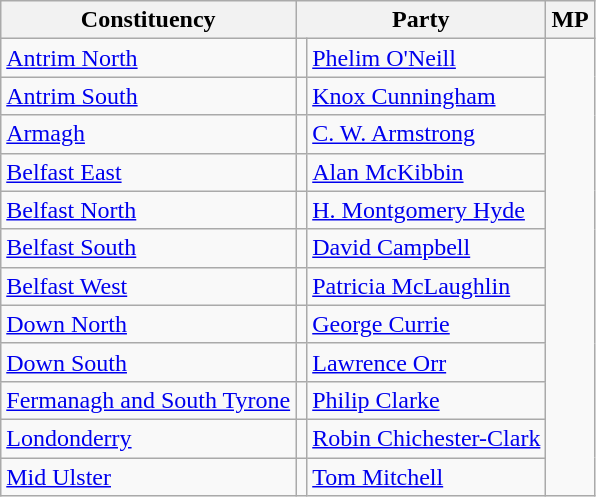<table class=wikitable>
<tr>
<th>Constituency</th>
<th colspan=2>Party</th>
<th>MP</th>
</tr>
<tr>
<td><a href='#'>Antrim North</a></td>
<td></td>
<td><a href='#'>Phelim O'Neill</a></td>
</tr>
<tr>
<td><a href='#'>Antrim South</a></td>
<td></td>
<td><a href='#'>Knox Cunningham</a></td>
</tr>
<tr>
<td><a href='#'>Armagh</a></td>
<td></td>
<td><a href='#'>C. W. Armstrong</a></td>
</tr>
<tr>
<td><a href='#'>Belfast East</a></td>
<td></td>
<td><a href='#'>Alan McKibbin</a></td>
</tr>
<tr>
<td><a href='#'>Belfast North</a></td>
<td></td>
<td><a href='#'>H. Montgomery Hyde</a></td>
</tr>
<tr>
<td><a href='#'>Belfast South</a></td>
<td></td>
<td><a href='#'>David Campbell</a></td>
</tr>
<tr>
<td><a href='#'>Belfast West</a></td>
<td></td>
<td><a href='#'>Patricia McLaughlin</a></td>
</tr>
<tr>
<td><a href='#'>Down North</a></td>
<td></td>
<td><a href='#'>George Currie</a></td>
</tr>
<tr>
<td><a href='#'>Down South</a></td>
<td></td>
<td><a href='#'>Lawrence Orr</a></td>
</tr>
<tr>
<td><a href='#'>Fermanagh and South Tyrone</a></td>
<td></td>
<td><a href='#'>Philip Clarke</a></td>
</tr>
<tr>
<td><a href='#'>Londonderry</a></td>
<td></td>
<td><a href='#'>Robin Chichester-Clark</a></td>
</tr>
<tr>
<td><a href='#'>Mid Ulster</a></td>
<td></td>
<td><a href='#'>Tom Mitchell</a></td>
</tr>
</table>
